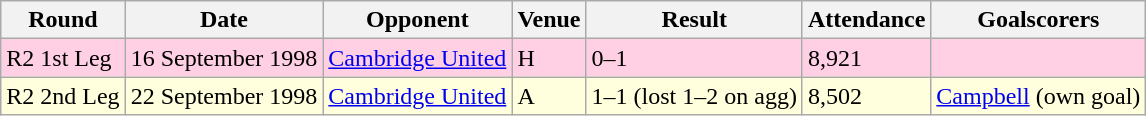<table class="wikitable">
<tr>
<th>Round</th>
<th>Date</th>
<th>Opponent</th>
<th>Venue</th>
<th>Result</th>
<th>Attendance</th>
<th>Goalscorers</th>
</tr>
<tr style="background:#ffd0e3;">
<td>R2 1st Leg</td>
<td>16 September 1998</td>
<td><a href='#'>Cambridge United</a></td>
<td>H</td>
<td>0–1</td>
<td>8,921</td>
<td></td>
</tr>
<tr style="background:#ffd;">
<td>R2 2nd Leg</td>
<td>22 September 1998</td>
<td><a href='#'>Cambridge United</a></td>
<td>A</td>
<td>1–1 (lost 1–2 on agg)</td>
<td>8,502</td>
<td><a href='#'>Campbell</a> (own goal)</td>
</tr>
</table>
